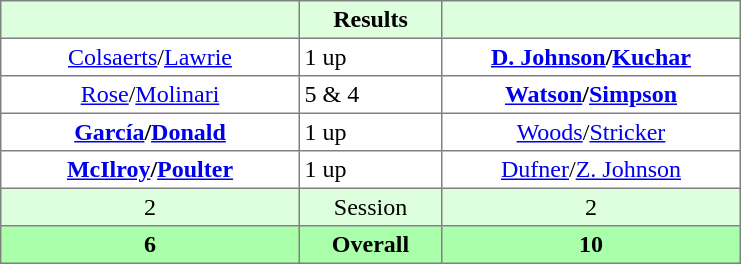<table border="1" cellpadding="3" style="border-collapse:collapse; text-align:center;">
<tr style="background:#dfd;">
<th style="width:12em;"></th>
<th style="width:5.5em;">Results</th>
<th style="width:12em;"></th>
</tr>
<tr>
<td><a href='#'>Colsaerts</a>/<a href='#'>Lawrie</a></td>
<td align=left> 1 up</td>
<td><strong><a href='#'>D. Johnson</a>/<a href='#'>Kuchar</a></strong></td>
</tr>
<tr>
<td><a href='#'>Rose</a>/<a href='#'>Molinari</a></td>
<td align=left> 5 & 4</td>
<td><strong><a href='#'>Watson</a>/<a href='#'>Simpson</a></strong></td>
</tr>
<tr>
<td><strong><a href='#'>García</a>/<a href='#'>Donald</a></strong></td>
<td align=left> 1 up</td>
<td><a href='#'>Woods</a>/<a href='#'>Stricker</a></td>
</tr>
<tr>
<td><strong><a href='#'>McIlroy</a>/<a href='#'>Poulter</a></strong></td>
<td align=left> 1 up</td>
<td><a href='#'>Dufner</a>/<a href='#'>Z. Johnson</a></td>
</tr>
<tr style="background:#dfd;">
<td>2</td>
<td>Session</td>
<td>2</td>
</tr>
<tr style="background:#afa;">
<th>6</th>
<th>Overall</th>
<th>10</th>
</tr>
</table>
